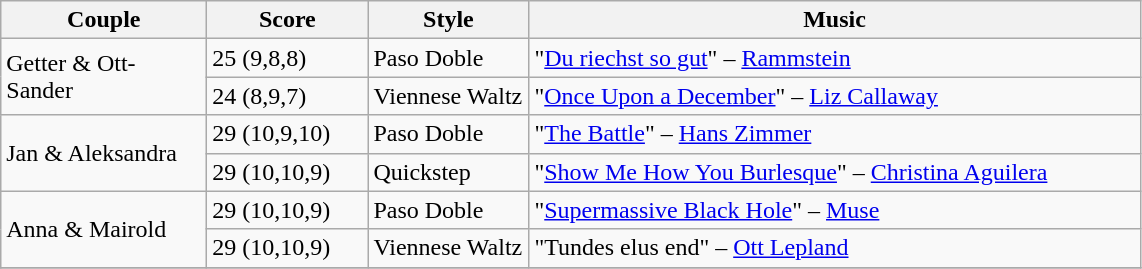<table class="wikitable">
<tr>
<th width="130">Couple</th>
<th width="100">Score</th>
<th width="100">Style</th>
<th width="400">Music</th>
</tr>
<tr>
<td rowspan="2">Getter & Ott-Sander</td>
<td>25 (9,8,8)</td>
<td>Paso Doble</td>
<td>"<a href='#'>Du riechst so gut</a>" – <a href='#'>Rammstein</a></td>
</tr>
<tr>
<td>24 (8,9,7)</td>
<td>Viennese Waltz</td>
<td>"<a href='#'>Once Upon a December</a>" – <a href='#'>Liz Callaway</a></td>
</tr>
<tr>
<td rowspan="2">Jan & Aleksandra</td>
<td>29 (10,9,10)</td>
<td>Paso Doble</td>
<td>"<a href='#'>The Battle</a>" – <a href='#'>Hans Zimmer</a></td>
</tr>
<tr>
<td>29 (10,10,9)</td>
<td>Quickstep</td>
<td>"<a href='#'>Show Me How You Burlesque</a>" – <a href='#'>Christina Aguilera</a></td>
</tr>
<tr>
<td rowspan="2">Anna & Mairold</td>
<td>29 (10,10,9)</td>
<td>Paso Doble</td>
<td>"<a href='#'>Supermassive Black Hole</a>" – <a href='#'>Muse</a></td>
</tr>
<tr>
<td>29 (10,10,9)</td>
<td>Viennese Waltz</td>
<td>"Tundes elus end" – <a href='#'>Ott Lepland</a></td>
</tr>
<tr>
</tr>
</table>
